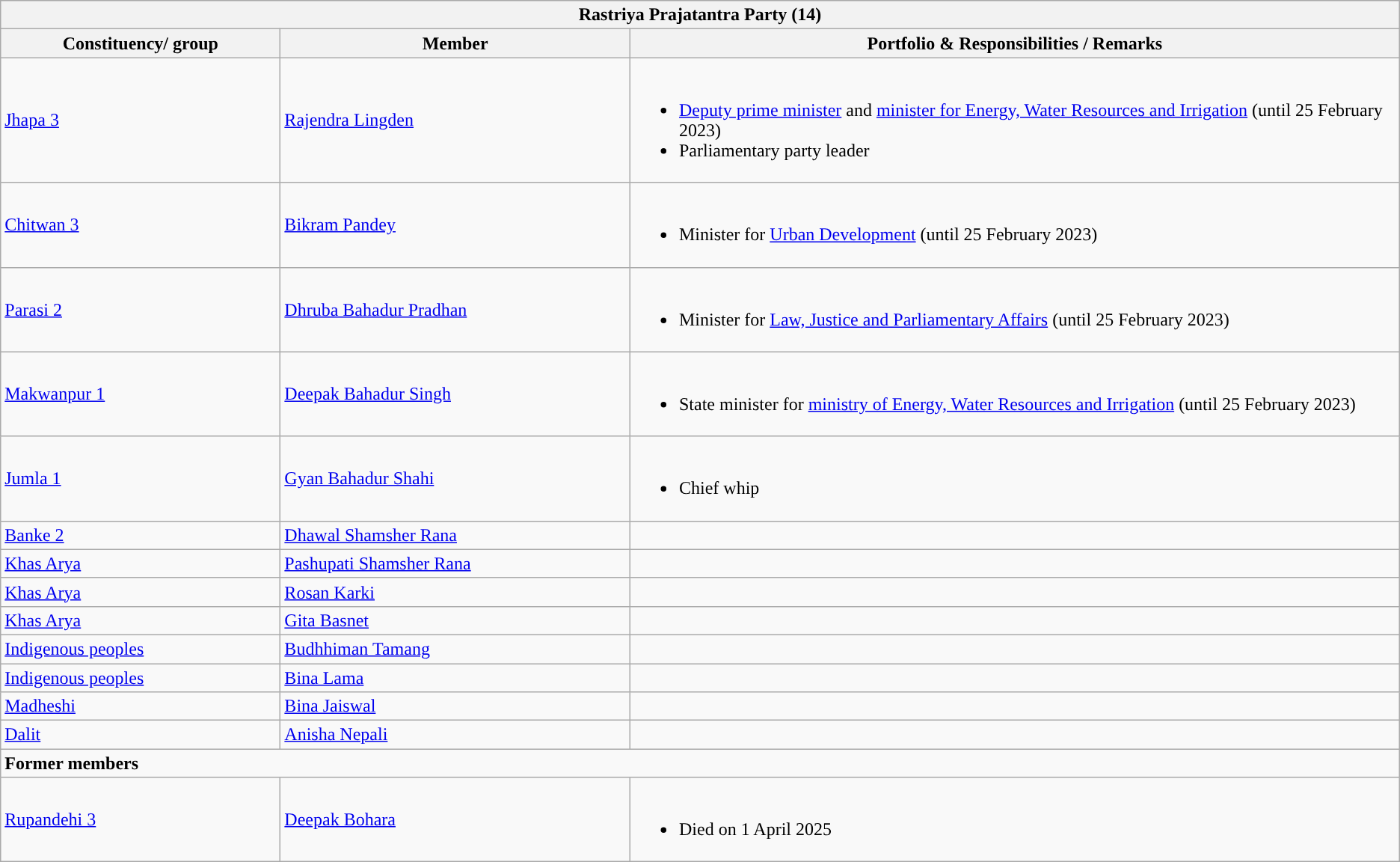<table class="wikitable sortable mw-collapsible mw-collapsed">
<tr>
<th colspan="3" style="width: 800pt; background:">Rastriya Prajatantra Party (14)</th>
</tr>
<tr>
<th style="width:20%;">Constituency/ group</th>
<th style="width:25%;">Member</th>
<th>Portfolio & Responsibilities / Remarks</th>
</tr>
<tr>
<td><a href='#'>Jhapa 3</a></td>
<td><a href='#'>Rajendra Lingden</a></td>
<td><br><ul><li><a href='#'>Deputy prime minister</a> and <a href='#'>minister for Energy, Water Resources and Irrigation</a> (until 25 February 2023)</li><li>Parliamentary party leader</li></ul></td>
</tr>
<tr>
<td><a href='#'>Chitwan 3</a></td>
<td><a href='#'>Bikram Pandey</a></td>
<td><br><ul><li>Minister for <a href='#'>Urban Development</a> (until 25 February 2023)</li></ul></td>
</tr>
<tr>
<td><a href='#'>Parasi 2</a></td>
<td><a href='#'>Dhruba Bahadur Pradhan</a></td>
<td><br><ul><li>Minister for <a href='#'>Law, Justice and Parliamentary Affairs</a> (until 25 February 2023)</li></ul></td>
</tr>
<tr>
<td><a href='#'>Makwanpur 1</a></td>
<td><a href='#'>Deepak Bahadur Singh</a></td>
<td><br><ul><li>State minister for <a href='#'>ministry of Energy, Water Resources and Irrigation</a> (until 25 February 2023)</li></ul></td>
</tr>
<tr>
<td><a href='#'>Jumla 1</a></td>
<td><a href='#'>Gyan Bahadur Shahi</a></td>
<td><br><ul><li>Chief whip</li></ul></td>
</tr>
<tr>
<td><a href='#'>Banke 2</a></td>
<td><a href='#'>Dhawal Shamsher Rana</a></td>
<td></td>
</tr>
<tr>
<td><a href='#'>Khas Arya</a></td>
<td><a href='#'>Pashupati Shamsher Rana</a></td>
<td></td>
</tr>
<tr>
<td><a href='#'>Khas Arya</a></td>
<td><a href='#'>Rosan Karki</a></td>
<td></td>
</tr>
<tr>
<td><a href='#'>Khas Arya</a></td>
<td><a href='#'>Gita Basnet</a></td>
<td></td>
</tr>
<tr>
<td><a href='#'>Indigenous peoples</a></td>
<td><a href='#'>Budhhiman Tamang</a></td>
<td></td>
</tr>
<tr>
<td><a href='#'>Indigenous peoples</a></td>
<td><a href='#'>Bina Lama</a></td>
<td></td>
</tr>
<tr>
<td><a href='#'>Madheshi</a></td>
<td><a href='#'>Bina Jaiswal</a></td>
<td></td>
</tr>
<tr>
<td><a href='#'>Dalit</a></td>
<td><a href='#'>Anisha Nepali</a></td>
<td></td>
</tr>
<tr>
<td colspan="3"><strong>Former members</strong></td>
</tr>
<tr>
<td><a href='#'>Rupandehi 3</a></td>
<td><a href='#'>Deepak Bohara</a></td>
<td><br><ul><li>Died on 1 April 2025</li></ul></td>
</tr>
</table>
